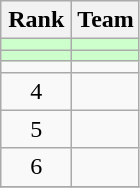<table class="wikitable" style="text-align: center;">
<tr>
<th width=40>Rank</th>
<th>Team</th>
</tr>
<tr bgcolor=#ccffcc>
<td></td>
<td align="left"></td>
</tr>
<tr bgcolor=#ccffcc>
<td></td>
<td align="left"></td>
</tr>
<tr>
<td></td>
<td align=left></td>
</tr>
<tr>
<td>4</td>
<td align=left></td>
</tr>
<tr>
<td>5</td>
<td align=left></td>
</tr>
<tr>
<td>6</td>
<td align=left></td>
</tr>
<tr>
</tr>
</table>
